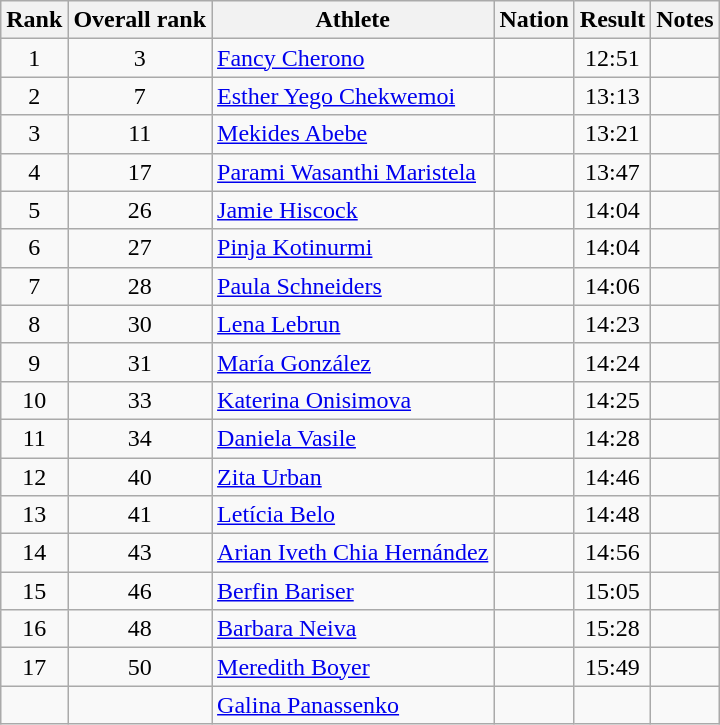<table class="wikitable sortable" style="text-align:center">
<tr>
<th>Rank</th>
<th>Overall rank</th>
<th>Athlete</th>
<th>Nation</th>
<th>Result</th>
<th>Notes</th>
</tr>
<tr>
<td>1</td>
<td>3</td>
<td align=left><a href='#'>Fancy Cherono</a></td>
<td align=left></td>
<td>12:51</td>
<td></td>
</tr>
<tr>
<td>2</td>
<td>7</td>
<td align=left><a href='#'>Esther Yego Chekwemoi</a></td>
<td align=left></td>
<td>13:13</td>
<td></td>
</tr>
<tr>
<td>3</td>
<td>11</td>
<td align=left><a href='#'>Mekides Abebe</a></td>
<td align=left></td>
<td>13:21</td>
<td></td>
</tr>
<tr>
<td>4</td>
<td>17</td>
<td align=left><a href='#'>Parami Wasanthi Maristela</a></td>
<td align=left></td>
<td>13:47</td>
<td></td>
</tr>
<tr>
<td>5</td>
<td>26</td>
<td align=left><a href='#'>Jamie Hiscock</a></td>
<td align=left></td>
<td>14:04</td>
<td></td>
</tr>
<tr>
<td>6</td>
<td>27</td>
<td align=left><a href='#'>Pinja Kotinurmi</a></td>
<td align=left></td>
<td>14:04</td>
<td></td>
</tr>
<tr>
<td>7</td>
<td>28</td>
<td align=left><a href='#'>Paula Schneiders</a></td>
<td align=left></td>
<td>14:06</td>
<td></td>
</tr>
<tr>
<td>8</td>
<td>30</td>
<td align=left><a href='#'>Lena Lebrun</a></td>
<td align=left></td>
<td>14:23</td>
<td></td>
</tr>
<tr>
<td>9</td>
<td>31</td>
<td align=left><a href='#'>María González</a></td>
<td align=left></td>
<td>14:24</td>
<td></td>
</tr>
<tr>
<td>10</td>
<td>33</td>
<td align=left><a href='#'>Katerina Onisimova</a></td>
<td align=left></td>
<td>14:25</td>
<td></td>
</tr>
<tr>
<td>11</td>
<td>34</td>
<td align=left><a href='#'>Daniela Vasile</a></td>
<td align=left></td>
<td>14:28</td>
<td></td>
</tr>
<tr>
<td>12</td>
<td>40</td>
<td align=left><a href='#'>Zita Urban</a></td>
<td align=left></td>
<td>14:46</td>
<td></td>
</tr>
<tr>
<td>13</td>
<td>41</td>
<td align=left><a href='#'>Letícia Belo</a></td>
<td align=left></td>
<td>14:48</td>
<td></td>
</tr>
<tr>
<td>14</td>
<td>43</td>
<td align=left><a href='#'>Arian Iveth Chia Hernández</a></td>
<td align=left></td>
<td>14:56</td>
<td></td>
</tr>
<tr>
<td>15</td>
<td>46</td>
<td align=left><a href='#'>Berfin Bariser</a></td>
<td align=left></td>
<td>15:05</td>
<td></td>
</tr>
<tr>
<td>16</td>
<td>48</td>
<td align=left><a href='#'>Barbara Neiva</a></td>
<td align=left></td>
<td>15:28</td>
<td></td>
</tr>
<tr>
<td>17</td>
<td>50</td>
<td align=left><a href='#'>Meredith Boyer</a></td>
<td align=left></td>
<td>15:49</td>
<td></td>
</tr>
<tr>
<td></td>
<td></td>
<td align=left><a href='#'>Galina Panassenko</a></td>
<td align=left></td>
<td></td>
<td></td>
</tr>
</table>
